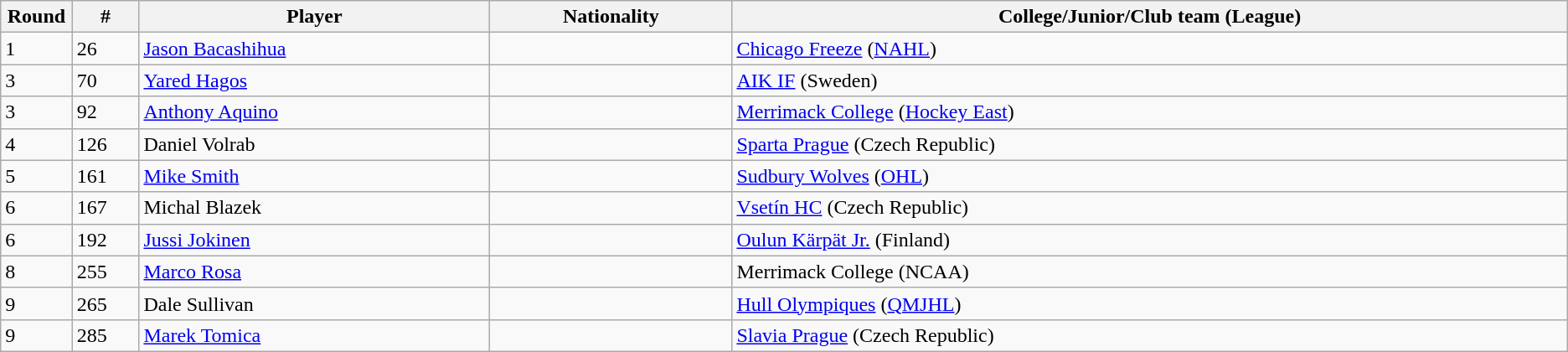<table class="wikitable">
<tr align="center">
<th bgcolor="#DDDDFF" width="4.0%">Round</th>
<th bgcolor="#DDDDFF" width="4.0%">#</th>
<th bgcolor="#DDDDFF" width="21.0%">Player</th>
<th bgcolor="#DDDDFF" width="14.5%">Nationality</th>
<th bgcolor="#DDDDFF" width="50.0%">College/Junior/Club team (League)</th>
</tr>
<tr>
<td>1</td>
<td>26</td>
<td><a href='#'>Jason Bacashihua</a></td>
<td></td>
<td><a href='#'>Chicago Freeze</a> (<a href='#'>NAHL</a>)</td>
</tr>
<tr>
<td>3</td>
<td>70</td>
<td><a href='#'>Yared Hagos</a></td>
<td></td>
<td><a href='#'>AIK IF</a> (Sweden)</td>
</tr>
<tr>
<td>3</td>
<td>92</td>
<td><a href='#'>Anthony Aquino</a></td>
<td></td>
<td><a href='#'>Merrimack College</a> (<a href='#'>Hockey East</a>)</td>
</tr>
<tr>
<td>4</td>
<td>126</td>
<td>Daniel Volrab</td>
<td></td>
<td><a href='#'>Sparta Prague</a> (Czech Republic)</td>
</tr>
<tr>
<td>5</td>
<td>161</td>
<td><a href='#'>Mike Smith</a></td>
<td></td>
<td><a href='#'>Sudbury Wolves</a> (<a href='#'>OHL</a>)</td>
</tr>
<tr>
<td>6</td>
<td>167</td>
<td>Michal Blazek</td>
<td></td>
<td><a href='#'>Vsetín HC</a> (Czech Republic)</td>
</tr>
<tr>
<td>6</td>
<td>192</td>
<td><a href='#'>Jussi Jokinen</a></td>
<td></td>
<td><a href='#'>Oulun Kärpät Jr.</a> (Finland)</td>
</tr>
<tr>
<td>8</td>
<td>255</td>
<td><a href='#'>Marco Rosa</a></td>
<td></td>
<td>Merrimack College (NCAA)</td>
</tr>
<tr>
<td>9</td>
<td>265</td>
<td>Dale Sullivan</td>
<td></td>
<td><a href='#'>Hull Olympiques</a> (<a href='#'>QMJHL</a>)</td>
</tr>
<tr>
<td>9</td>
<td>285</td>
<td><a href='#'>Marek Tomica</a></td>
<td></td>
<td><a href='#'>Slavia Prague</a> (Czech Republic)</td>
</tr>
</table>
